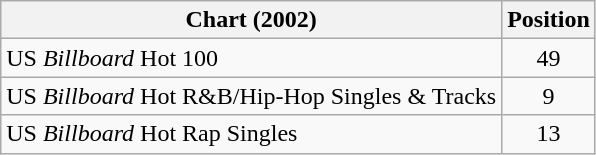<table class="wikitable sortable">
<tr>
<th>Chart (2002)</th>
<th>Position</th>
</tr>
<tr>
<td>US <em>Billboard</em> Hot 100</td>
<td align="center">49</td>
</tr>
<tr>
<td>US <em>Billboard</em> Hot R&B/Hip-Hop Singles & Tracks</td>
<td align="center">9</td>
</tr>
<tr>
<td>US <em>Billboard</em> Hot Rap Singles</td>
<td align="center">13</td>
</tr>
</table>
